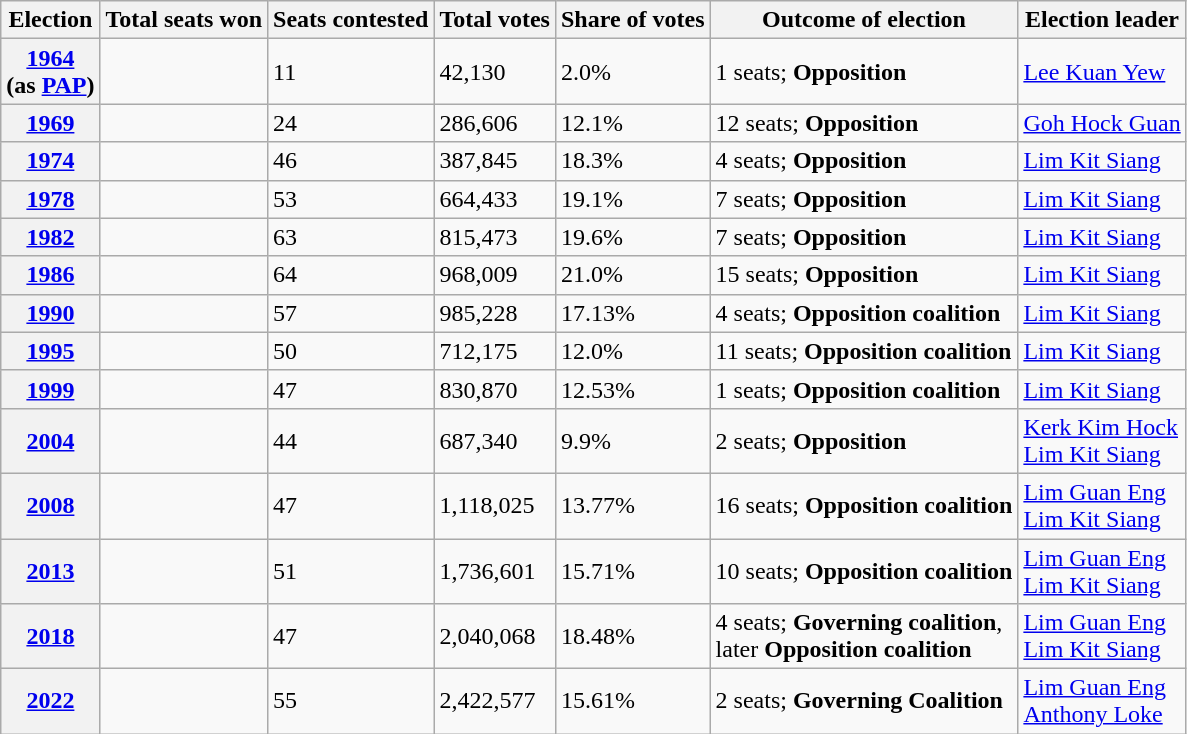<table class="wikitable">
<tr>
<th>Election</th>
<th>Total seats won</th>
<th>Seats contested</th>
<th>Total votes</th>
<th>Share of votes</th>
<th>Outcome of election</th>
<th>Election leader</th>
</tr>
<tr>
<th><a href='#'>1964</a><br>(as <a href='#'>PAP</a>)</th>
<td></td>
<td>11</td>
<td>42,130</td>
<td>2.0%</td>
<td>1 seats; <strong>Opposition</strong></td>
<td><a href='#'>Lee Kuan Yew</a></td>
</tr>
<tr>
<th><a href='#'>1969</a></th>
<td></td>
<td>24</td>
<td>286,606</td>
<td>12.1%</td>
<td>12 seats; <strong>Opposition</strong></td>
<td><a href='#'>Goh Hock Guan</a></td>
</tr>
<tr>
<th><a href='#'>1974</a></th>
<td></td>
<td>46</td>
<td>387,845</td>
<td>18.3%</td>
<td>4 seats; <strong>Opposition</strong></td>
<td><a href='#'>Lim Kit Siang</a></td>
</tr>
<tr>
<th><a href='#'>1978</a></th>
<td></td>
<td>53</td>
<td>664,433</td>
<td>19.1%</td>
<td>7 seats; <strong>Opposition</strong></td>
<td><a href='#'>Lim Kit Siang</a></td>
</tr>
<tr>
<th><a href='#'>1982</a></th>
<td></td>
<td>63</td>
<td>815,473</td>
<td>19.6%</td>
<td>7 seats; <strong>Opposition</strong></td>
<td><a href='#'>Lim Kit Siang</a></td>
</tr>
<tr>
<th><a href='#'>1986</a></th>
<td></td>
<td>64</td>
<td>968,009</td>
<td>21.0%</td>
<td>15 seats; <strong>Opposition</strong></td>
<td><a href='#'>Lim Kit Siang</a></td>
</tr>
<tr>
<th><a href='#'>1990</a></th>
<td></td>
<td>57</td>
<td>985,228</td>
<td>17.13%</td>
<td>4 seats; <strong>Opposition coalition</strong><br></td>
<td><a href='#'>Lim Kit Siang</a></td>
</tr>
<tr>
<th><a href='#'>1995</a></th>
<td></td>
<td>50</td>
<td>712,175</td>
<td>12.0%</td>
<td>11 seats; <strong>Opposition coalition</strong><br></td>
<td><a href='#'>Lim Kit Siang</a></td>
</tr>
<tr>
<th><a href='#'>1999</a></th>
<td></td>
<td>47</td>
<td>830,870</td>
<td>12.53%</td>
<td>1 seats; <strong>Opposition coalition</strong><br></td>
<td><a href='#'>Lim Kit Siang</a></td>
</tr>
<tr>
<th><a href='#'>2004</a></th>
<td></td>
<td>44</td>
<td>687,340</td>
<td>9.9%</td>
<td>2 seats; <strong>Opposition</strong></td>
<td><a href='#'>Kerk Kim Hock</a> <br><a href='#'>Lim Kit Siang</a> </td>
</tr>
<tr>
<th><a href='#'>2008</a></th>
<td></td>
<td>47</td>
<td>1,118,025</td>
<td>13.77%</td>
<td>16 seats; <strong>Opposition coalition</strong><br></td>
<td><a href='#'>Lim Guan Eng</a> <br><a href='#'>Lim Kit Siang</a> </td>
</tr>
<tr>
<th><a href='#'>2013</a></th>
<td></td>
<td>51</td>
<td>1,736,601</td>
<td>15.71%</td>
<td>10 seats; <strong>Opposition coalition</strong><br></td>
<td><a href='#'>Lim Guan Eng</a> <br><a href='#'>Lim Kit Siang</a> </td>
</tr>
<tr>
<th><a href='#'>2018</a></th>
<td></td>
<td>47</td>
<td>2,040,068</td>
<td>18.48%</td>
<td>4 seats; <strong>Governing coalition</strong>,<br> later <strong>Opposition coalition</strong> <br></td>
<td><a href='#'>Lim Guan Eng</a> <br><a href='#'>Lim Kit Siang</a> </td>
</tr>
<tr>
<th><a href='#'>2022</a></th>
<td></td>
<td>55</td>
<td>2,422,577</td>
<td>15.61%</td>
<td>2 seats; <strong>Governing Coalition</strong><br></td>
<td><a href='#'>Lim Guan Eng</a> <br><a href='#'>Anthony Loke</a> </td>
</tr>
</table>
